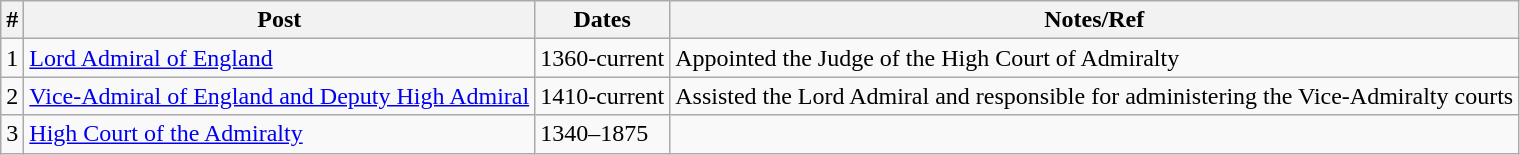<table class="wikitable">
<tr>
<th>#</th>
<th>Post</th>
<th>Dates</th>
<th>Notes/Ref</th>
</tr>
<tr>
<td>1</td>
<td><a href='#'>Lord Admiral of England</a></td>
<td>1360-current</td>
<td>Appointed the Judge of the High Court of Admiralty</td>
</tr>
<tr>
<td>2</td>
<td><a href='#'>Vice-Admiral of England and Deputy High Admiral</a></td>
<td>1410-current</td>
<td>Assisted the Lord Admiral and responsible for administering the Vice-Admiralty courts</td>
</tr>
<tr>
<td>3</td>
<td><a href='#'>High Court of the Admiralty</a></td>
<td>1340–1875</td>
<td></td>
</tr>
</table>
